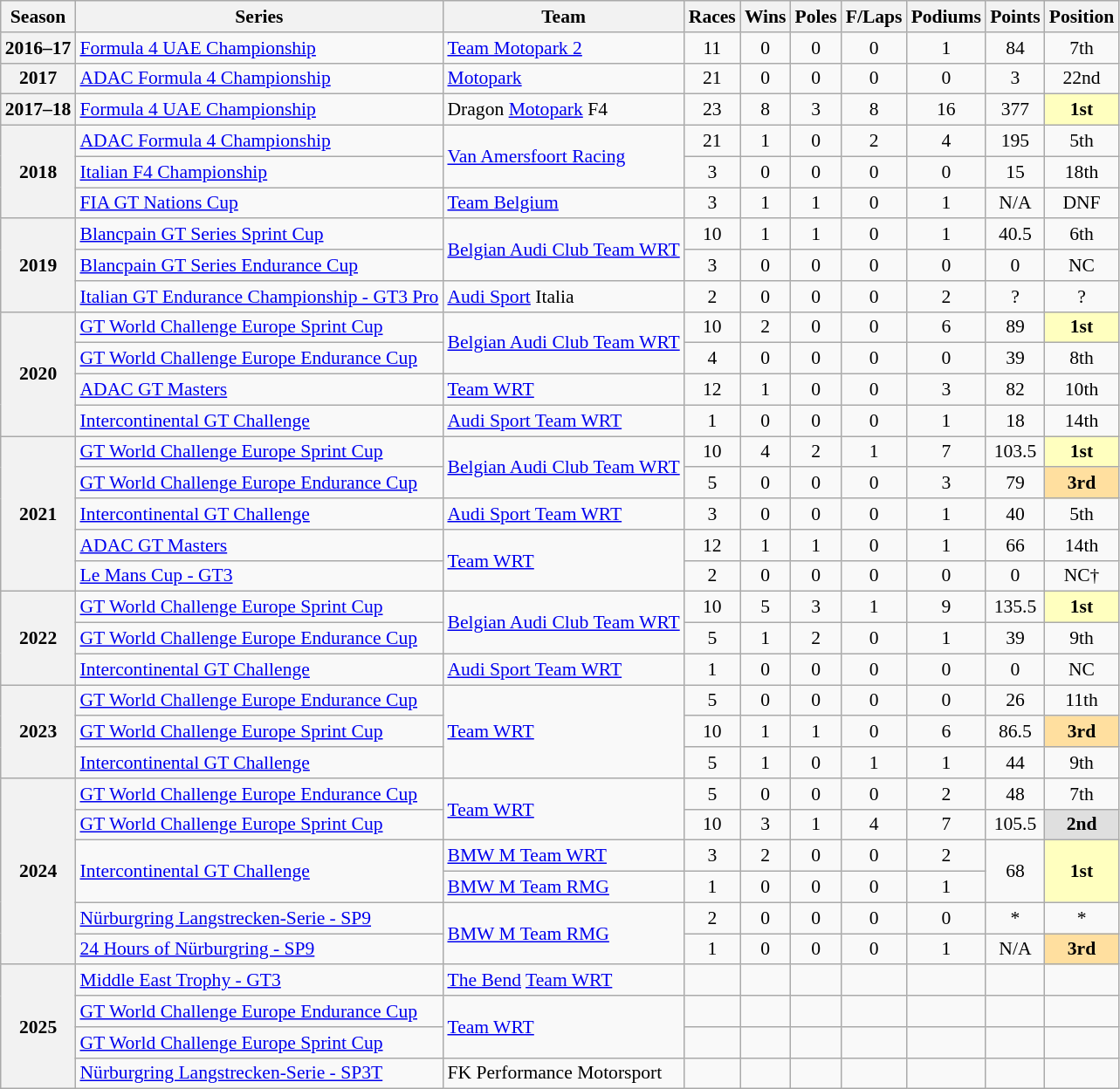<table class="wikitable" style="font-size: 90%; text-align:center">
<tr>
<th>Season</th>
<th>Series</th>
<th>Team</th>
<th>Races</th>
<th>Wins</th>
<th>Poles</th>
<th>F/Laps</th>
<th>Podiums</th>
<th>Points</th>
<th>Position</th>
</tr>
<tr>
<th>2016–17</th>
<td align=left><a href='#'>Formula 4 UAE Championship</a></td>
<td align=left><a href='#'>Team Motopark 2</a></td>
<td>11</td>
<td>0</td>
<td>0</td>
<td>0</td>
<td>1</td>
<td>84</td>
<td>7th</td>
</tr>
<tr>
<th>2017</th>
<td align=left><a href='#'>ADAC Formula 4 Championship</a></td>
<td align=left><a href='#'>Motopark</a></td>
<td>21</td>
<td>0</td>
<td>0</td>
<td>0</td>
<td>0</td>
<td>3</td>
<td>22nd</td>
</tr>
<tr>
<th>2017–18</th>
<td align=left><a href='#'>Formula 4 UAE Championship</a></td>
<td align=left>Dragon <a href='#'>Motopark</a> F4</td>
<td>23</td>
<td>8</td>
<td>3</td>
<td>8</td>
<td>16</td>
<td>377</td>
<td style="background:#FFFFBF;"><strong>1st</strong></td>
</tr>
<tr>
<th rowspan="3">2018</th>
<td align=left><a href='#'>ADAC Formula 4 Championship</a></td>
<td rowspan=2 align=left><a href='#'>Van Amersfoort Racing</a></td>
<td>21</td>
<td>1</td>
<td>0</td>
<td>2</td>
<td>4</td>
<td>195</td>
<td>5th</td>
</tr>
<tr>
<td align=left><a href='#'>Italian F4 Championship</a></td>
<td>3</td>
<td>0</td>
<td>0</td>
<td>0</td>
<td>0</td>
<td>15</td>
<td>18th</td>
</tr>
<tr>
<td align=left><a href='#'>FIA GT Nations Cup</a></td>
<td align=left><a href='#'>Team Belgium</a></td>
<td>3</td>
<td>1</td>
<td>1</td>
<td>0</td>
<td>1</td>
<td>N/A</td>
<td>DNF</td>
</tr>
<tr>
<th rowspan="3">2019</th>
<td align=left><a href='#'>Blancpain GT Series Sprint Cup</a></td>
<td rowspan="2" align="left"><a href='#'>Belgian Audi Club Team WRT</a></td>
<td>10</td>
<td>1</td>
<td>1</td>
<td>0</td>
<td>1</td>
<td>40.5</td>
<td>6th</td>
</tr>
<tr>
<td align="left"><a href='#'>Blancpain GT Series Endurance Cup</a></td>
<td>3</td>
<td>0</td>
<td>0</td>
<td>0</td>
<td>0</td>
<td>0</td>
<td>NC</td>
</tr>
<tr>
<td align="left"><a href='#'>Italian GT Endurance Championship - GT3 Pro</a></td>
<td align="left"><a href='#'>Audi Sport</a> Italia</td>
<td>2</td>
<td>0</td>
<td>0</td>
<td>0</td>
<td>2</td>
<td>?</td>
<td>?</td>
</tr>
<tr>
<th rowspan="4">2020</th>
<td align="left"><a href='#'>GT World Challenge Europe Sprint Cup</a></td>
<td rowspan="2" align="left"><a href='#'>Belgian Audi Club Team WRT</a></td>
<td>10</td>
<td>2</td>
<td>0</td>
<td>0</td>
<td>6</td>
<td>89</td>
<td style="background:#FFFFBF;"><strong>1st</strong></td>
</tr>
<tr>
<td align="left"><a href='#'>GT World Challenge Europe Endurance Cup</a></td>
<td>4</td>
<td>0</td>
<td>0</td>
<td>0</td>
<td>0</td>
<td>39</td>
<td>8th</td>
</tr>
<tr>
<td align="left"><a href='#'>ADAC GT Masters</a></td>
<td align=left><a href='#'>Team WRT</a></td>
<td>12</td>
<td>1</td>
<td>0</td>
<td>0</td>
<td>3</td>
<td>82</td>
<td>10th</td>
</tr>
<tr>
<td align="left"><a href='#'>Intercontinental GT Challenge</a></td>
<td align=left><a href='#'>Audi Sport Team WRT</a></td>
<td>1</td>
<td>0</td>
<td>0</td>
<td>0</td>
<td>1</td>
<td>18</td>
<td>14th</td>
</tr>
<tr>
<th rowspan="5">2021</th>
<td align="left"><a href='#'>GT World Challenge Europe Sprint Cup</a></td>
<td rowspan="2" align="left"><a href='#'>Belgian Audi Club Team WRT</a></td>
<td>10</td>
<td>4</td>
<td>2</td>
<td>1</td>
<td>7</td>
<td>103.5</td>
<td style="background:#FFFFBF;"><strong>1st</strong></td>
</tr>
<tr>
<td align=left><a href='#'>GT World Challenge Europe Endurance Cup</a></td>
<td>5</td>
<td>0</td>
<td>0</td>
<td>0</td>
<td>3</td>
<td>79</td>
<td style="background:#FFDF9F;"><strong>3rd</strong></td>
</tr>
<tr>
<td align=left><a href='#'>Intercontinental GT Challenge</a></td>
<td align=left><a href='#'>Audi Sport Team WRT</a></td>
<td>3</td>
<td>0</td>
<td>0</td>
<td>0</td>
<td>1</td>
<td>40</td>
<td>5th</td>
</tr>
<tr>
<td align=left><a href='#'>ADAC GT Masters</a></td>
<td rowspan="2" align=left><a href='#'>Team WRT</a></td>
<td>12</td>
<td>1</td>
<td>1</td>
<td>0</td>
<td>1</td>
<td>66</td>
<td>14th</td>
</tr>
<tr>
<td align=left><a href='#'>Le Mans Cup - GT3</a></td>
<td>2</td>
<td>0</td>
<td>0</td>
<td>0</td>
<td>0</td>
<td>0</td>
<td>NC†</td>
</tr>
<tr>
<th rowspan="3">2022</th>
<td align=left><a href='#'>GT World Challenge Europe Sprint Cup</a></td>
<td rowspan="2" align=left><a href='#'>Belgian Audi Club Team WRT</a></td>
<td>10</td>
<td>5</td>
<td>3</td>
<td>1</td>
<td>9</td>
<td>135.5</td>
<td style="background:#FFFFBF;"><strong>1st</strong></td>
</tr>
<tr>
<td align=left><a href='#'>GT World Challenge Europe Endurance Cup</a></td>
<td>5</td>
<td>1</td>
<td>2</td>
<td>0</td>
<td>1</td>
<td>39</td>
<td>9th</td>
</tr>
<tr>
<td align=left><a href='#'>Intercontinental GT Challenge</a></td>
<td align=left><a href='#'>Audi Sport Team WRT</a></td>
<td>1</td>
<td>0</td>
<td>0</td>
<td>0</td>
<td>0</td>
<td>0</td>
<td>NC</td>
</tr>
<tr>
<th rowspan="3">2023</th>
<td align=left><a href='#'>GT World Challenge Europe Endurance Cup</a></td>
<td rowspan="3" align="left"><a href='#'>Team WRT</a></td>
<td>5</td>
<td>0</td>
<td>0</td>
<td>0</td>
<td>0</td>
<td>26</td>
<td>11th</td>
</tr>
<tr>
<td align=left><a href='#'>GT World Challenge Europe Sprint Cup</a></td>
<td>10</td>
<td>1</td>
<td>1</td>
<td>0</td>
<td>6</td>
<td>86.5</td>
<td style="background:#FFDF9F;"><strong>3rd</strong></td>
</tr>
<tr>
<td align=left><a href='#'>Intercontinental GT Challenge</a></td>
<td>5</td>
<td>1</td>
<td>0</td>
<td>1</td>
<td>1</td>
<td>44</td>
<td>9th</td>
</tr>
<tr>
<th rowspan="6">2024</th>
<td align=left><a href='#'>GT World Challenge Europe Endurance Cup</a></td>
<td rowspan="2" align="left"><a href='#'>Team WRT</a></td>
<td>5</td>
<td>0</td>
<td>0</td>
<td>0</td>
<td>2</td>
<td>48</td>
<td>7th</td>
</tr>
<tr>
<td align=left><a href='#'>GT World Challenge Europe Sprint Cup</a></td>
<td>10</td>
<td>3</td>
<td>1</td>
<td>4</td>
<td>7</td>
<td>105.5</td>
<td style="background:#DFDFDF;"><strong>2nd</strong></td>
</tr>
<tr>
<td rowspan="2" align="left"><a href='#'>Intercontinental GT Challenge</a></td>
<td align=left><a href='#'>BMW M Team WRT</a></td>
<td>3</td>
<td>2</td>
<td>0</td>
<td>0</td>
<td>2</td>
<td rowspan="2">68</td>
<td rowspan="2" style="background:#FFFFBF;"><strong>1st</strong></td>
</tr>
<tr>
<td align=left><a href='#'>BMW M Team RMG</a></td>
<td>1</td>
<td>0</td>
<td>0</td>
<td>0</td>
<td>1</td>
</tr>
<tr>
<td align="left"><a href='#'>Nürburgring Langstrecken-Serie - SP9</a></td>
<td rowspan="2" align="left"><a href='#'>BMW M Team RMG</a></td>
<td>2</td>
<td>0</td>
<td>0</td>
<td>0</td>
<td>0</td>
<td>*</td>
<td>*</td>
</tr>
<tr>
<td align=left><a href='#'>24 Hours of Nürburgring - SP9</a></td>
<td>1</td>
<td>0</td>
<td>0</td>
<td>0</td>
<td>1</td>
<td>N/A</td>
<td style="background:#FFDF9F;"><strong>3rd</strong></td>
</tr>
<tr>
<th rowspan="4">2025</th>
<td align=left><a href='#'>Middle East Trophy - GT3</a></td>
<td align=left><a href='#'>The Bend</a> <a href='#'>Team WRT</a></td>
<td></td>
<td></td>
<td></td>
<td></td>
<td></td>
<td></td>
<td></td>
</tr>
<tr>
<td align=left><a href='#'>GT World Challenge Europe Endurance Cup</a></td>
<td rowspan="2" align="left"><a href='#'>Team WRT</a></td>
<td></td>
<td></td>
<td></td>
<td></td>
<td></td>
<td></td>
<td></td>
</tr>
<tr>
<td align=left><a href='#'>GT World Challenge Europe Sprint Cup</a></td>
<td></td>
<td></td>
<td></td>
<td></td>
<td></td>
<td></td>
<td></td>
</tr>
<tr>
<td align="left"><a href='#'>Nürburgring Langstrecken-Serie - SP3T</a></td>
<td align="left">FK Performance Motorsport</td>
<td></td>
<td></td>
<td></td>
<td></td>
<td></td>
<td></td>
<td></td>
</tr>
</table>
